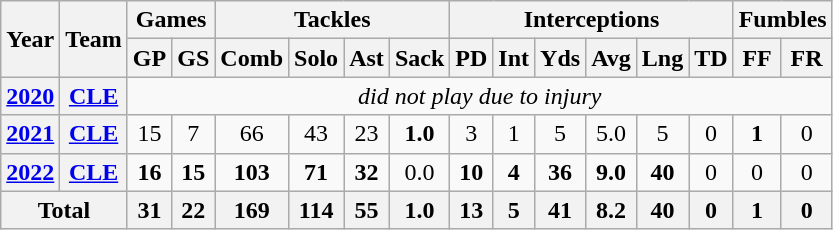<table class="wikitable" style="text-align: center;">
<tr>
<th rowspan="2">Year</th>
<th rowspan="2">Team</th>
<th colspan="2">Games</th>
<th colspan="4">Tackles</th>
<th colspan="6">Interceptions</th>
<th colspan="2">Fumbles</th>
</tr>
<tr>
<th>GP</th>
<th>GS</th>
<th>Comb</th>
<th>Solo</th>
<th>Ast</th>
<th>Sack</th>
<th>PD</th>
<th>Int</th>
<th>Yds</th>
<th>Avg</th>
<th>Lng</th>
<th>TD</th>
<th>FF</th>
<th>FR</th>
</tr>
<tr>
<th><a href='#'>2020</a></th>
<th><a href='#'>CLE</a></th>
<td colspan="15" align="center"><em>did not play due to injury</em></td>
</tr>
<tr>
<th><a href='#'>2021</a></th>
<th><a href='#'>CLE</a></th>
<td>15</td>
<td>7</td>
<td>66</td>
<td>43</td>
<td>23</td>
<td><strong>1.0</strong></td>
<td>3</td>
<td>1</td>
<td>5</td>
<td>5.0</td>
<td>5</td>
<td>0</td>
<td><strong>1</strong></td>
<td>0</td>
</tr>
<tr>
<th><a href='#'>2022</a></th>
<th><a href='#'>CLE</a></th>
<td><strong>16</strong></td>
<td><strong>15</strong></td>
<td><strong>103</strong></td>
<td><strong>71</strong></td>
<td><strong>32</strong></td>
<td>0.0</td>
<td><strong>10</strong></td>
<td><strong>4</strong></td>
<td><strong>36</strong></td>
<td><strong>9.0</strong></td>
<td><strong>40</strong></td>
<td>0</td>
<td>0</td>
<td>0</td>
</tr>
<tr>
<th colspan="2">Total</th>
<th>31</th>
<th>22</th>
<th>169</th>
<th>114</th>
<th>55</th>
<th>1.0</th>
<th>13</th>
<th>5</th>
<th>41</th>
<th>8.2</th>
<th>40</th>
<th>0</th>
<th>1</th>
<th>0</th>
</tr>
</table>
